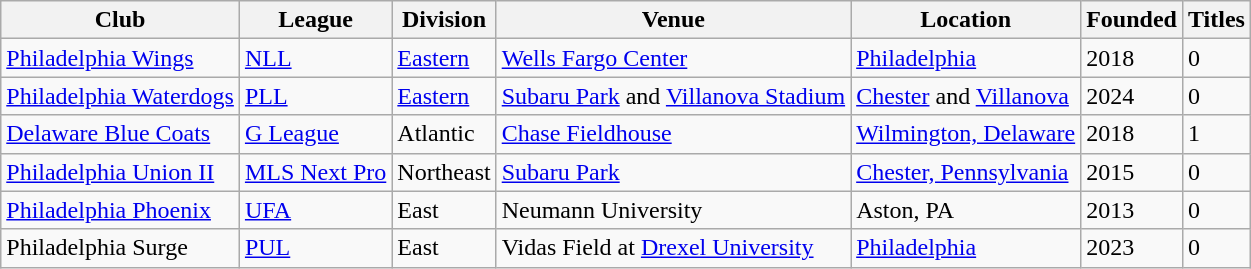<table class="wikitable">
<tr>
<th scope="col">Club</th>
<th scope="col">League</th>
<th scope="col">Division</th>
<th scope="col">Venue</th>
<th scope="col">Location</th>
<th scope="col">Founded</th>
<th scope="col">Titles</th>
</tr>
<tr>
<td><a href='#'>Philadelphia Wings</a></td>
<td><a href='#'>NLL</a></td>
<td><a href='#'>Eastern</a></td>
<td><a href='#'>Wells Fargo Center</a></td>
<td><a href='#'>Philadelphia</a></td>
<td>2018</td>
<td>0</td>
</tr>
<tr>
<td><a href='#'>Philadelphia Waterdogs</a></td>
<td><a href='#'>PLL</a></td>
<td><a href='#'>Eastern</a></td>
<td><a href='#'>Subaru Park</a> and <a href='#'>Villanova Stadium</a></td>
<td><a href='#'>Chester</a> and <a href='#'>Villanova</a></td>
<td>2024</td>
<td>0</td>
</tr>
<tr>
<td><a href='#'>Delaware Blue Coats</a></td>
<td><a href='#'>G League</a></td>
<td>Atlantic</td>
<td><a href='#'>Chase Fieldhouse</a></td>
<td><a href='#'>Wilmington, Delaware</a></td>
<td>2018</td>
<td>1</td>
</tr>
<tr>
<td><a href='#'>Philadelphia Union II</a></td>
<td><a href='#'>MLS Next Pro</a></td>
<td>Northeast</td>
<td><a href='#'>Subaru Park</a></td>
<td><a href='#'>Chester, Pennsylvania</a></td>
<td>2015</td>
<td>0</td>
</tr>
<tr>
<td><a href='#'>Philadelphia Phoenix</a></td>
<td><a href='#'>UFA</a></td>
<td>East</td>
<td>Neumann University</td>
<td>Aston, PA</td>
<td>2013</td>
<td>0</td>
</tr>
<tr>
<td>Philadelphia Surge</td>
<td><a href='#'>PUL</a></td>
<td>East</td>
<td>Vidas Field at <a href='#'>Drexel University</a></td>
<td><a href='#'>Philadelphia</a></td>
<td>2023</td>
<td>0</td>
</tr>
</table>
